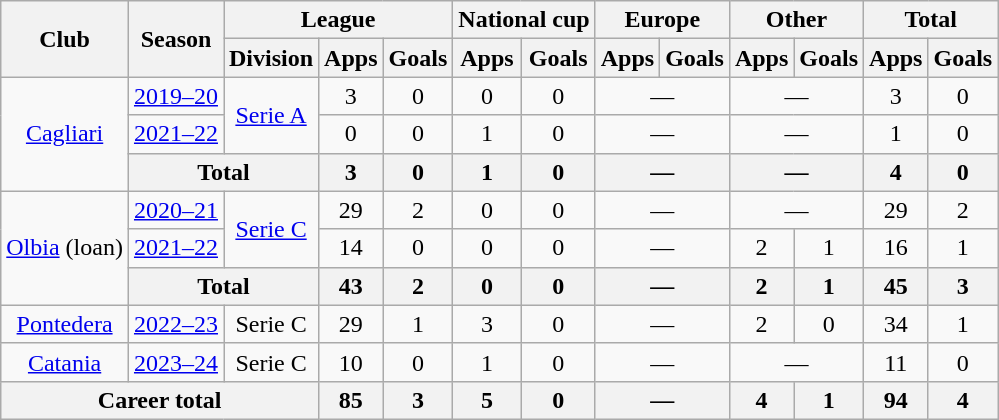<table class="wikitable" style="text-align:center">
<tr>
<th rowspan="2">Club</th>
<th rowspan="2">Season</th>
<th colspan="3">League</th>
<th colspan="2">National cup</th>
<th colspan="2">Europe</th>
<th colspan="2">Other</th>
<th colspan="2">Total</th>
</tr>
<tr>
<th>Division</th>
<th>Apps</th>
<th>Goals</th>
<th>Apps</th>
<th>Goals</th>
<th>Apps</th>
<th>Goals</th>
<th>Apps</th>
<th>Goals</th>
<th>Apps</th>
<th>Goals</th>
</tr>
<tr>
<td rowspan="3"><a href='#'>Cagliari</a></td>
<td><a href='#'>2019–20</a></td>
<td rowspan="2"><a href='#'>Serie A</a></td>
<td>3</td>
<td>0</td>
<td>0</td>
<td>0</td>
<td colspan="2">—</td>
<td colspan="2">—</td>
<td>3</td>
<td>0</td>
</tr>
<tr>
<td><a href='#'>2021–22</a></td>
<td>0</td>
<td>0</td>
<td>1</td>
<td>0</td>
<td colspan="2">—</td>
<td colspan="2">—</td>
<td>1</td>
<td>0</td>
</tr>
<tr>
<th colspan="2">Total</th>
<th>3</th>
<th>0</th>
<th>1</th>
<th>0</th>
<th colspan="2">—</th>
<th colspan="2">—</th>
<th>4</th>
<th>0</th>
</tr>
<tr>
<td rowspan="3"><a href='#'>Olbia</a> (loan)</td>
<td><a href='#'>2020–21</a></td>
<td rowspan="2"><a href='#'>Serie C</a></td>
<td>29</td>
<td>2</td>
<td>0</td>
<td>0</td>
<td colspan="2">—</td>
<td colspan="2">—</td>
<td>29</td>
<td>2</td>
</tr>
<tr>
<td><a href='#'>2021–22</a></td>
<td>14</td>
<td>0</td>
<td>0</td>
<td>0</td>
<td colspan="2">—</td>
<td>2</td>
<td>1</td>
<td>16</td>
<td>1</td>
</tr>
<tr>
<th colspan="2">Total</th>
<th>43</th>
<th>2</th>
<th>0</th>
<th>0</th>
<th colspan="2">—</th>
<th>2</th>
<th>1</th>
<th>45</th>
<th>3</th>
</tr>
<tr>
<td><a href='#'>Pontedera</a></td>
<td><a href='#'>2022–23</a></td>
<td>Serie C</td>
<td>29</td>
<td>1</td>
<td>3</td>
<td>0</td>
<td colspan="2">—</td>
<td>2</td>
<td>0</td>
<td>34</td>
<td>1</td>
</tr>
<tr>
<td><a href='#'>Catania</a></td>
<td><a href='#'>2023–24</a></td>
<td>Serie C</td>
<td>10</td>
<td>0</td>
<td>1</td>
<td>0</td>
<td colspan="2">—</td>
<td colspan="2">—</td>
<td>11</td>
<td>0</td>
</tr>
<tr>
<th colspan="3">Career total</th>
<th>85</th>
<th>3</th>
<th>5</th>
<th>0</th>
<th colspan="2">—</th>
<th>4</th>
<th>1</th>
<th>94</th>
<th>4</th>
</tr>
</table>
